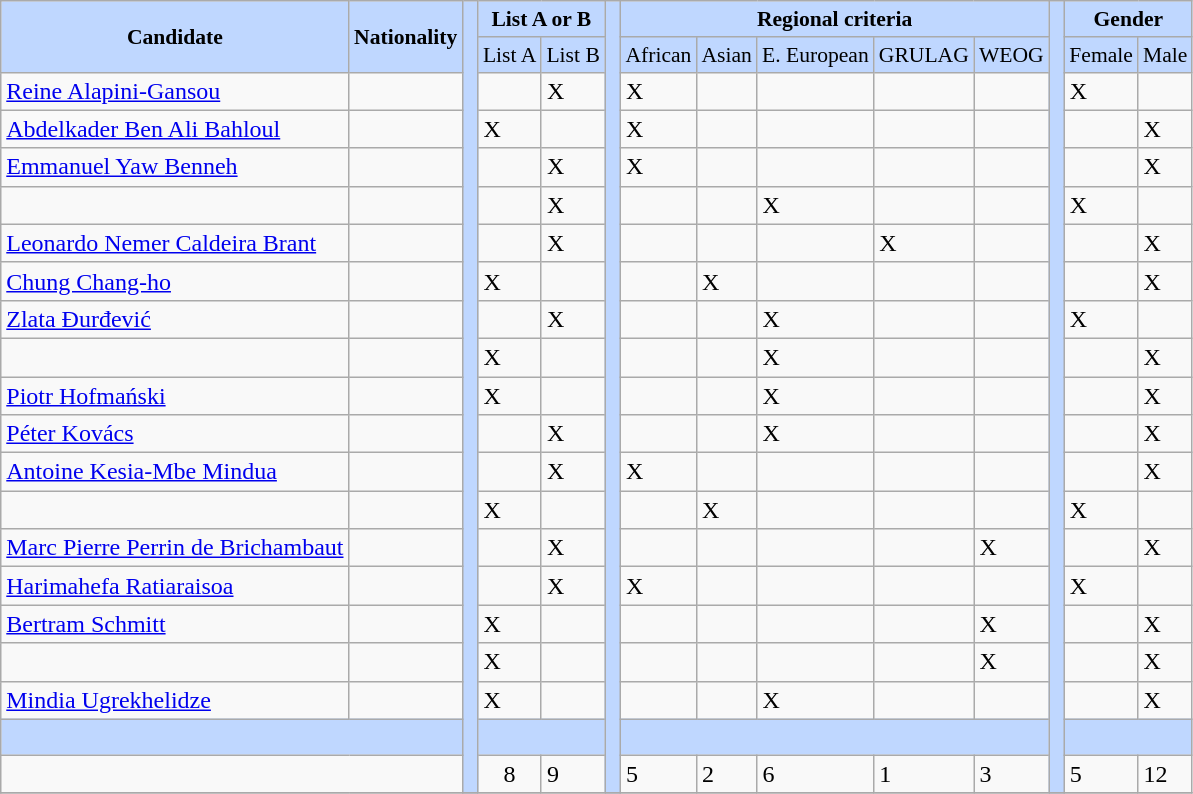<table class="wikitable col3center col4center col5center col6center col7center col8center col9center col10center col11center">
<tr bgcolor=#BFD7FF align="center" style="font-size:90%;">
<td rowspan=2><strong>Candidate</strong></td>
<td rowspan=2><strong>Nationality</strong></td>
<td rowspan=21> </td>
<td colspan=2><strong>List A or B</strong></td>
<td rowspan=21> </td>
<td colspan=5><strong>Regional criteria</strong></td>
<td rowspan=21> </td>
<td colspan=2><strong>Gender</strong></td>
</tr>
<tr bgcolor=#BFD7FF align="center" style="font-size:90%;">
<td>List A</td>
<td>List B</td>
<td>African</td>
<td>Asian</td>
<td>E. European</td>
<td>GRULAG</td>
<td>WEOG</td>
<td>Female</td>
<td>Male</td>
</tr>
<tr>
<td><a href='#'>Reine Alapini-Gansou</a></td>
<td></td>
<td></td>
<td>X</td>
<td>X</td>
<td></td>
<td></td>
<td></td>
<td></td>
<td>X</td>
<td></td>
</tr>
<tr>
<td><a href='#'>Abdelkader Ben Ali Bahloul</a></td>
<td></td>
<td>X</td>
<td></td>
<td>X</td>
<td></td>
<td></td>
<td></td>
<td></td>
<td></td>
<td>X</td>
</tr>
<tr>
<td><a href='#'>Emmanuel Yaw Benneh</a></td>
<td></td>
<td></td>
<td>X</td>
<td>X</td>
<td></td>
<td></td>
<td></td>
<td></td>
<td></td>
<td>X</td>
</tr>
<tr>
<td></td>
<td></td>
<td></td>
<td>X</td>
<td></td>
<td></td>
<td>X</td>
<td></td>
<td></td>
<td>X</td>
<td></td>
</tr>
<tr>
<td><a href='#'>Leonardo Nemer Caldeira Brant</a></td>
<td></td>
<td></td>
<td>X</td>
<td></td>
<td></td>
<td></td>
<td>X</td>
<td></td>
<td></td>
<td>X</td>
</tr>
<tr>
<td><a href='#'>Chung Chang-ho</a></td>
<td></td>
<td>X</td>
<td></td>
<td></td>
<td>X</td>
<td></td>
<td></td>
<td></td>
<td></td>
<td>X</td>
</tr>
<tr>
<td><a href='#'>Zlata Đurđević</a></td>
<td></td>
<td></td>
<td>X</td>
<td></td>
<td></td>
<td>X</td>
<td></td>
<td></td>
<td>X</td>
<td></td>
</tr>
<tr>
<td></td>
<td></td>
<td>X</td>
<td></td>
<td></td>
<td></td>
<td>X</td>
<td></td>
<td></td>
<td></td>
<td>X</td>
</tr>
<tr>
<td><a href='#'>Piotr Hofmański</a></td>
<td></td>
<td>X</td>
<td></td>
<td></td>
<td></td>
<td>X</td>
<td></td>
<td></td>
<td></td>
<td>X</td>
</tr>
<tr>
<td><a href='#'>Péter Kovács</a></td>
<td></td>
<td></td>
<td>X</td>
<td></td>
<td></td>
<td>X</td>
<td></td>
<td></td>
<td></td>
<td>X</td>
</tr>
<tr>
<td><a href='#'>Antoine Kesia-Mbe Mindua</a></td>
<td></td>
<td></td>
<td>X</td>
<td>X</td>
<td></td>
<td></td>
<td></td>
<td></td>
<td></td>
<td>X</td>
</tr>
<tr>
<td></td>
<td></td>
<td>X</td>
<td></td>
<td></td>
<td>X</td>
<td></td>
<td></td>
<td></td>
<td>X</td>
<td></td>
</tr>
<tr>
<td><a href='#'>Marc Pierre Perrin de Brichambaut</a></td>
<td></td>
<td></td>
<td>X</td>
<td></td>
<td></td>
<td></td>
<td></td>
<td>X</td>
<td></td>
<td>X</td>
</tr>
<tr>
<td><a href='#'>Harimahefa Ratiaraisoa</a></td>
<td></td>
<td></td>
<td>X</td>
<td>X</td>
<td></td>
<td></td>
<td></td>
<td></td>
<td>X</td>
<td></td>
</tr>
<tr>
<td><a href='#'>Bertram Schmitt</a></td>
<td></td>
<td>X</td>
<td></td>
<td></td>
<td></td>
<td></td>
<td></td>
<td>X</td>
<td></td>
<td>X</td>
</tr>
<tr>
<td></td>
<td></td>
<td>X</td>
<td></td>
<td></td>
<td></td>
<td></td>
<td></td>
<td>X</td>
<td></td>
<td>X</td>
</tr>
<tr>
<td><a href='#'>Mindia Ugrekhelidze</a></td>
<td></td>
<td>X</td>
<td></td>
<td></td>
<td></td>
<td>X</td>
<td></td>
<td></td>
<td></td>
<td>X</td>
</tr>
<tr bgcolor=#BFD7FF align="center" style="font-size:90%;">
<td colspan=2> </td>
<td colspan=2> </td>
<td colspan=5> </td>
<td colspan=2> </td>
</tr>
<tr>
<td colspan=2></td>
<td align="center">8</td>
<td>9</td>
<td>5</td>
<td>2</td>
<td>6</td>
<td>1</td>
<td>3</td>
<td>5</td>
<td>12</td>
</tr>
<tr>
</tr>
</table>
